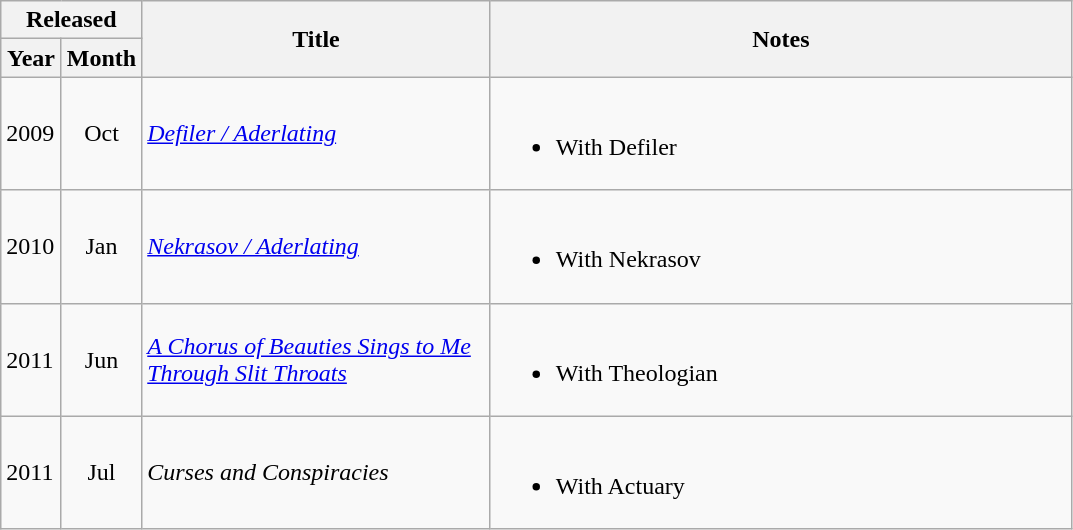<table class="wikitable">
<tr>
<th colspan="2">Released</th>
<th rowspan="2" width="225">Title</th>
<th rowspan="2" width="380">Notes</th>
</tr>
<tr>
<th width="33">Year</th>
<th width="44">Month</th>
</tr>
<tr>
<td>2009</td>
<td align="center">Oct</td>
<td><em><a href='#'>Defiler / Aderlating</a></em></td>
<td><br><ul><li>With Defiler</li></ul></td>
</tr>
<tr>
<td>2010</td>
<td align="center">Jan</td>
<td><em><a href='#'>Nekrasov / Aderlating</a></em></td>
<td><br><ul><li>With Nekrasov</li></ul></td>
</tr>
<tr>
<td>2011</td>
<td align="center">Jun</td>
<td><em><a href='#'>A Chorus of Beauties Sings to Me Through Slit Throats</a></em></td>
<td><br><ul><li>With Theologian</li></ul></td>
</tr>
<tr>
<td>2011</td>
<td align="center">Jul</td>
<td><em>Curses and Conspiracies</em></td>
<td><br><ul><li>With Actuary</li></ul></td>
</tr>
</table>
